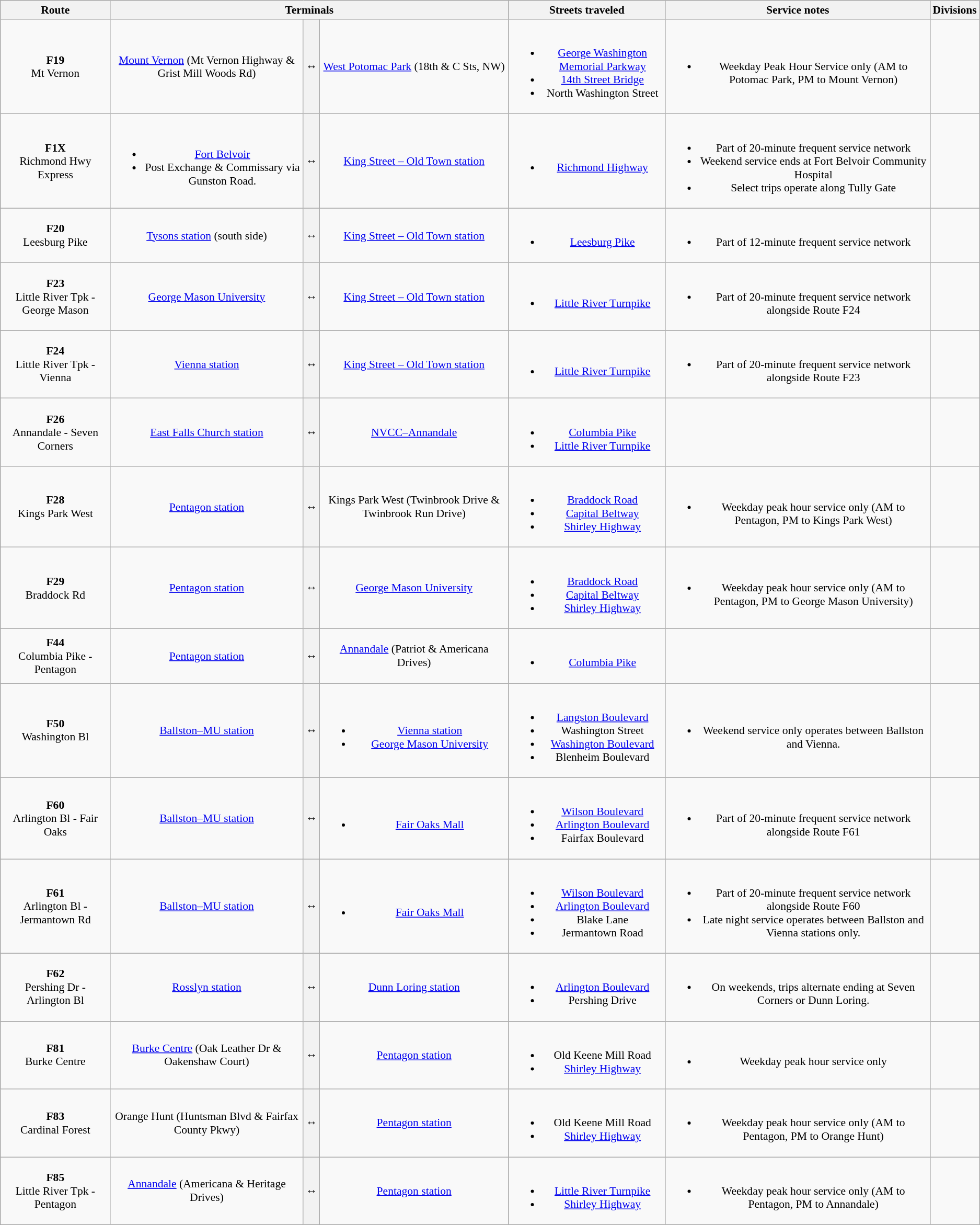<table class=wikitable style="font-size: 90%;" |>
<tr>
<th>Route</th>
<th colspan=3>Terminals</th>
<th>Streets traveled</th>
<th>Service notes</th>
<th>Divisions</th>
</tr>
<tr align="center">
<td><strong>F19</strong><br>Mt Vernon</td>
<td><a href='#'>Mount Vernon</a> (Mt Vernon Highway & Grist Mill Woods Rd)</td>
<th><span>↔</span></th>
<td><a href='#'>West Potomac Park</a> (18th & C Sts, NW)</td>
<td><br><ul><li><a href='#'>George Washington Memorial Parkway</a></li><li><a href='#'>14th Street Bridge</a></li><li>North Washington Street</li></ul></td>
<td><br><ul><li>Weekday Peak Hour Service only (AM to Potomac Park, PM to Mount Vernon)</li></ul></td>
<td></td>
</tr>
<tr align="center">
<td><strong>F1X</strong><br>Richmond Hwy Express</td>
<td><br><ul><li><a href='#'>Fort Belvoir</a></li><li>Post Exchange & Commissary via Gunston Road.</li></ul></td>
<th><span>↔</span></th>
<td><a href='#'>King Street – Old Town station</a></td>
<td><br><ul><li><a href='#'>Richmond Highway</a></li></ul></td>
<td><br><ul><li>Part of 20-minute frequent service network</li><li>Weekend service ends at Fort Belvoir Community Hospital</li><li>Select trips operate along Tully Gate</li></ul></td>
<td></td>
</tr>
<tr align="center">
<td><strong>F20</strong><br>Leesburg Pike</td>
<td><a href='#'>Tysons station</a> (south side)</td>
<th><span>↔</span></th>
<td><a href='#'>King Street – Old Town station</a></td>
<td><br><ul><li><a href='#'>Leesburg Pike</a></li></ul></td>
<td><br><ul><li>Part of 12-minute frequent service network</li></ul></td>
<td></td>
</tr>
<tr align="center">
<td><strong>F23</strong><br>Little River Tpk - George Mason</td>
<td><a href='#'>George Mason University</a></td>
<th><span>↔</span></th>
<td><a href='#'>King Street – Old Town station</a></td>
<td><br><ul><li><a href='#'>Little River Turnpike</a></li></ul></td>
<td><br><ul><li>Part of 20-minute frequent service network alongside Route F24</li></ul></td>
<td></td>
</tr>
<tr align="center">
<td><strong>F24</strong><br>Little River Tpk - Vienna</td>
<td><a href='#'>Vienna station</a></td>
<th><span>↔</span></th>
<td><a href='#'>King Street – Old Town station</a></td>
<td><br><ul><li><a href='#'>Little River Turnpike</a></li></ul></td>
<td><br><ul><li>Part of 20-minute frequent service network alongside Route F23</li></ul></td>
<td></td>
</tr>
<tr align="center">
<td><strong>F26</strong><br>Annandale - Seven Corners</td>
<td><a href='#'>East Falls Church station</a></td>
<th><span>↔</span></th>
<td><a href='#'>NVCC–Annandale</a></td>
<td><br><ul><li><a href='#'>Columbia Pike</a></li><li><a href='#'>Little River Turnpike</a></li></ul></td>
<td></td>
<td></td>
</tr>
<tr align="center">
<td><strong>F28</strong><br>Kings Park West</td>
<td><a href='#'>Pentagon station</a></td>
<th><span>↔</span></th>
<td>Kings Park West (Twinbrook Drive & Twinbrook Run Drive)</td>
<td><br><ul><li><a href='#'>Braddock Road</a></li><li><a href='#'>Capital Beltway</a></li><li><a href='#'>Shirley Highway</a></li></ul></td>
<td><br><ul><li>Weekday peak hour service only (AM to Pentagon, PM to Kings Park West)</li></ul></td>
<td></td>
</tr>
<tr align="center">
<td><strong>F29</strong><br>Braddock Rd</td>
<td><a href='#'>Pentagon station</a></td>
<th><span>↔</span></th>
<td><a href='#'>George Mason University</a></td>
<td><br><ul><li><a href='#'>Braddock Road</a></li><li><a href='#'>Capital Beltway</a></li><li><a href='#'>Shirley Highway</a></li></ul></td>
<td><br><ul><li>Weekday peak hour service only (AM to Pentagon, PM to George Mason University)</li></ul></td>
<td></td>
</tr>
<tr align="center">
<td><strong>F44</strong><br>Columbia Pike - Pentagon</td>
<td><a href='#'>Pentagon station</a></td>
<th><span>↔</span></th>
<td><a href='#'>Annandale</a> (Patriot & Americana Drives)</td>
<td><br><ul><li><a href='#'>Columbia Pike</a></li></ul></td>
<td></td>
<td></td>
</tr>
<tr align="center">
<td><strong>F50</strong><br>Washington Bl</td>
<td><a href='#'>Ballston–MU station</a></td>
<th><span>↔</span></th>
<td><br><ul><li><a href='#'>Vienna station</a></li><li><a href='#'>George Mason University</a></li></ul></td>
<td><br><ul><li><a href='#'>Langston Boulevard</a></li><li>Washington Street</li><li><a href='#'>Washington Boulevard</a></li><li>Blenheim Boulevard</li></ul></td>
<td><br><ul><li>Weekend service only operates between Ballston and Vienna.</li></ul></td>
<td></td>
</tr>
<tr align="center">
<td><strong>F60</strong><br>Arlington Bl - Fair Oaks</td>
<td><a href='#'>Ballston–MU station</a></td>
<th><span>↔</span></th>
<td><br><ul><li><a href='#'>Fair Oaks Mall</a></li></ul></td>
<td><br><ul><li><a href='#'>Wilson Boulevard</a></li><li><a href='#'>Arlington Boulevard</a></li><li>Fairfax Boulevard</li></ul></td>
<td><br><ul><li>Part of 20-minute frequent service network alongside Route F61</li></ul></td>
<td></td>
</tr>
<tr align="center">
<td><strong>F61</strong><br>Arlington Bl - Jermantown Rd</td>
<td><a href='#'>Ballston–MU station</a></td>
<th><span>↔</span></th>
<td><br><ul><li><a href='#'>Fair Oaks Mall</a></li></ul></td>
<td><br><ul><li><a href='#'>Wilson Boulevard</a></li><li><a href='#'>Arlington Boulevard</a></li><li>Blake Lane</li><li>Jermantown Road</li></ul></td>
<td><br><ul><li>Part of 20-minute frequent service network alongside Route F60</li><li>Late night service operates between Ballston and Vienna stations only.</li></ul></td>
<td></td>
</tr>
<tr align="center">
<td><strong>F62</strong><br>Pershing Dr - Arlington Bl</td>
<td><a href='#'>Rosslyn station</a></td>
<th><span>↔</span></th>
<td><a href='#'>Dunn Loring station</a></td>
<td><br><ul><li><a href='#'>Arlington Boulevard</a></li><li>Pershing Drive</li></ul></td>
<td><br><ul><li>On weekends, trips alternate ending at Seven Corners or Dunn Loring.</li></ul></td>
<td></td>
</tr>
<tr align="center">
<td><strong>F81</strong><br>Burke Centre</td>
<td><a href='#'>Burke Centre</a> (Oak Leather Dr & Oakenshaw Court)</td>
<th><span>↔</span></th>
<td><a href='#'>Pentagon station</a></td>
<td><br><ul><li>Old Keene Mill Road</li><li><a href='#'>Shirley Highway</a></li></ul></td>
<td><br><ul><li>Weekday peak hour service only</li></ul></td>
<td></td>
</tr>
<tr align="center">
<td><strong>F83</strong><br>Cardinal Forest</td>
<td>Orange Hunt (Huntsman Blvd & Fairfax County Pkwy)</td>
<th><span>↔</span></th>
<td><a href='#'>Pentagon station</a></td>
<td><br><ul><li>Old Keene Mill Road</li><li><a href='#'>Shirley Highway</a></li></ul></td>
<td><br><ul><li>Weekday peak hour service only (AM to Pentagon, PM to Orange Hunt)</li></ul></td>
<td></td>
</tr>
<tr align="center">
<td><strong>F85</strong><br>Little River Tpk - Pentagon</td>
<td><a href='#'>Annandale</a> (Americana & Heritage Drives)</td>
<th><span>↔</span></th>
<td><a href='#'>Pentagon station</a></td>
<td><br><ul><li><a href='#'>Little River Turnpike</a></li><li><a href='#'>Shirley Highway</a></li></ul></td>
<td><br><ul><li>Weekday peak hour service only (AM to Pentagon, PM to Annandale)</li></ul></td>
<td></td>
</tr>
</table>
